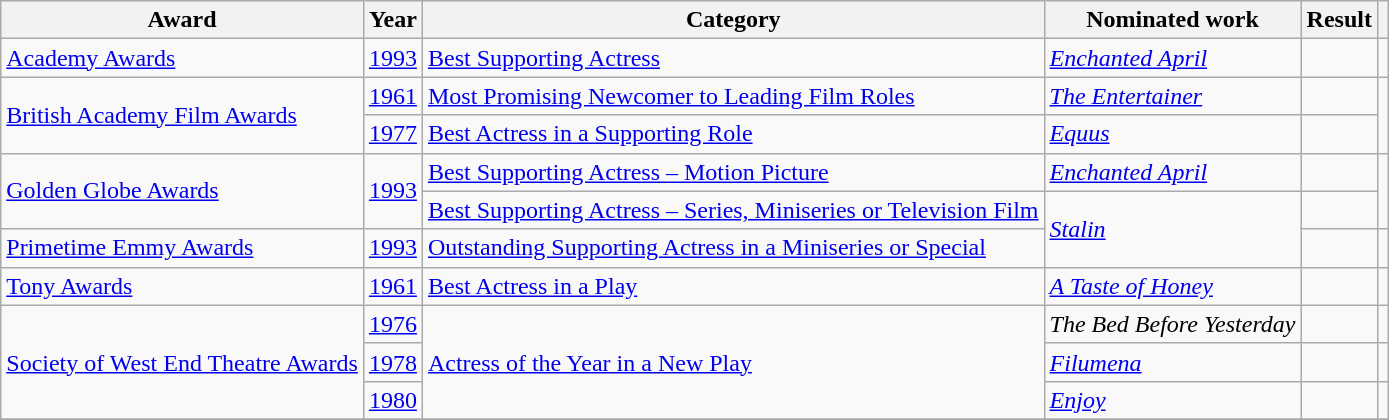<table class="wikitable sortable">
<tr>
<th scope=col>Award</th>
<th scope=col>Year</th>
<th scope=col>Category</th>
<th scope=col>Nominated work</th>
<th scope=col>Result</th>
<th scope=col class=unsortable></th>
</tr>
<tr>
<td><a href='#'>Academy Awards</a></td>
<td><a href='#'>1993</a></td>
<td><a href='#'>Best Supporting Actress</a></td>
<td><em><a href='#'>Enchanted April</a></em></td>
<td></td>
<td></td>
</tr>
<tr>
<td rowspan=2><a href='#'>British Academy Film Awards</a></td>
<td><a href='#'>1961</a></td>
<td><a href='#'>Most Promising Newcomer to Leading Film Roles</a></td>
<td><em><a href='#'>The Entertainer</a></em></td>
<td></td>
<td rowspan=2></td>
</tr>
<tr>
<td><a href='#'>1977</a></td>
<td><a href='#'>Best Actress in a Supporting Role</a></td>
<td><em><a href='#'>Equus</a></em></td>
<td></td>
</tr>
<tr>
<td rowspan=2><a href='#'>Golden Globe Awards</a></td>
<td rowspan=2><a href='#'>1993</a></td>
<td><a href='#'>Best Supporting Actress – Motion Picture</a></td>
<td><em><a href='#'>Enchanted April</a></em></td>
<td></td>
<td rowspan=2></td>
</tr>
<tr>
<td><a href='#'>Best Supporting Actress – Series, Miniseries or Television Film</a></td>
<td rowspan=2><em><a href='#'>Stalin</a></em></td>
<td></td>
</tr>
<tr>
<td><a href='#'>Primetime Emmy Awards</a></td>
<td><a href='#'>1993</a></td>
<td><a href='#'>Outstanding Supporting Actress in a Miniseries or Special</a></td>
<td></td>
<td></td>
</tr>
<tr>
<td><a href='#'>Tony Awards</a></td>
<td><a href='#'>1961</a></td>
<td><a href='#'>Best Actress in a Play</a></td>
<td><em><a href='#'>A Taste of Honey</a></em></td>
<td></td>
<td></td>
</tr>
<tr>
<td rowspan=3><a href='#'>Society of West End Theatre Awards</a></td>
<td><a href='#'>1976</a></td>
<td rowspan=3><a href='#'>Actress of the Year in a New Play</a></td>
<td><em>The Bed Before Yesterday</em></td>
<td></td>
<td></td>
</tr>
<tr>
<td><a href='#'>1978</a></td>
<td><em><a href='#'>Filumena</a></em></td>
<td></td>
<td></td>
</tr>
<tr>
<td><a href='#'>1980</a></td>
<td><em><a href='#'>Enjoy</a></em></td>
<td></td>
<td></td>
</tr>
<tr>
</tr>
</table>
